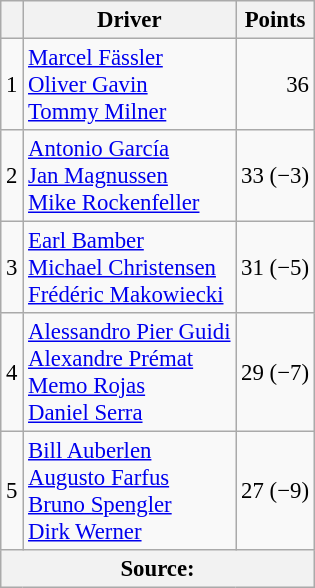<table class="wikitable" style="font-size: 95%;">
<tr>
<th scope="col"></th>
<th scope="col">Driver</th>
<th scope="col">Points</th>
</tr>
<tr>
<td align=center>1</td>
<td> <a href='#'>Marcel Fässler</a><br> <a href='#'>Oliver Gavin</a><br> <a href='#'>Tommy Milner</a></td>
<td align=right>36</td>
</tr>
<tr>
<td align=center>2</td>
<td> <a href='#'>Antonio García</a><br> <a href='#'>Jan Magnussen</a><br> <a href='#'>Mike Rockenfeller</a></td>
<td align=right>33 (−3)</td>
</tr>
<tr>
<td align=center>3</td>
<td> <a href='#'>Earl Bamber</a><br> <a href='#'>Michael Christensen</a><br> <a href='#'>Frédéric Makowiecki</a></td>
<td align=right>31 (−5)</td>
</tr>
<tr>
<td align=center>4</td>
<td> <a href='#'>Alessandro Pier Guidi</a><br> <a href='#'>Alexandre Prémat</a><br> <a href='#'>Memo Rojas</a><br> <a href='#'>Daniel Serra</a></td>
<td align=right>29 (−7)</td>
</tr>
<tr>
<td align=center>5</td>
<td> <a href='#'>Bill Auberlen</a><br> <a href='#'>Augusto Farfus</a><br> <a href='#'>Bruno Spengler</a><br> <a href='#'>Dirk Werner</a></td>
<td align=right>27 (−9)</td>
</tr>
<tr>
<th colspan=4>Source:</th>
</tr>
</table>
